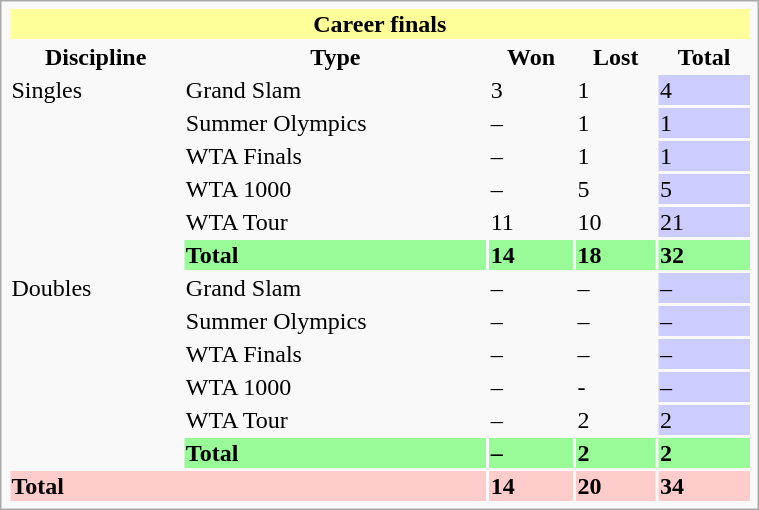<table class="infobox vcard vevent nowrap" width=40%>
<tr bgcolor=FFFF99>
<th colspan=6>Career finals</th>
</tr>
<tr>
<th>Discipline</th>
<th>Type</th>
<th>Won</th>
<th>Lost</th>
<th>Total</th>
</tr>
<tr>
<td rowspan=6>Singles</td>
<td>Grand Slam</td>
<td>3</td>
<td>1</td>
<td bgcolor=CCCCFF>4</td>
</tr>
<tr>
<td>Summer Olympics</td>
<td>–</td>
<td>1</td>
<td bgcolor=CCCCFF>1</td>
</tr>
<tr>
<td>WTA Finals</td>
<td>–</td>
<td>1</td>
<td bgcolor=CCCCFF>1</td>
</tr>
<tr>
<td>WTA 1000</td>
<td>–</td>
<td>5</td>
<td bgcolor=CCCCFF>5</td>
</tr>
<tr>
<td>WTA Tour</td>
<td>11</td>
<td>10</td>
<td bgcolor=CCCCFF>21</td>
</tr>
<tr bgcolor=98FB98>
<td><strong>Total</strong></td>
<td><strong>14</strong></td>
<td><strong>18</strong></td>
<td><strong>32</strong></td>
</tr>
<tr>
<td rowspan=6>Doubles</td>
<td>Grand Slam</td>
<td>–</td>
<td>–</td>
<td bgcolor=CCCCFF>–</td>
</tr>
<tr>
<td>Summer Olympics</td>
<td>–</td>
<td>–</td>
<td bgcolor=CCCCFF>–</td>
</tr>
<tr>
<td>WTA Finals</td>
<td>–</td>
<td>–</td>
<td bgcolor=CCCCFF>–</td>
</tr>
<tr>
<td>WTA 1000</td>
<td>–</td>
<td>-</td>
<td bgcolor=CCCCFF>–</td>
</tr>
<tr>
<td>WTA Tour</td>
<td>–</td>
<td>2</td>
<td bgcolor=CCCCFF>2</td>
</tr>
<tr bgcolor=98FB98>
<td><strong>Total</strong></td>
<td><strong>–</strong></td>
<td><strong>2</strong></td>
<td><strong>2</strong></td>
</tr>
<tr bgcolor=FFCCCC>
<td colspan=2><strong>Total</strong></td>
<td><strong>14</strong></td>
<td><strong>20</strong></td>
<td><strong>34</strong></td>
</tr>
</table>
